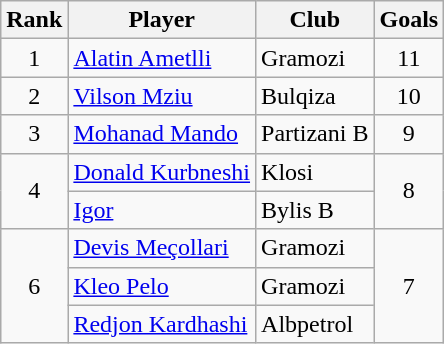<table class="wikitable" style="text-align:center">
<tr>
<th>Rank</th>
<th>Player</th>
<th>Club</th>
<th>Goals</th>
</tr>
<tr>
<td rowspan="1">1</td>
<td align="left"> <a href='#'>Alatin Ametlli</a></td>
<td align="left">Gramozi</td>
<td rowspan="1">11</td>
</tr>
<tr>
<td rowspan="1">2</td>
<td align="left"> <a href='#'>Vilson Mziu</a></td>
<td align="left">Bulqiza</td>
<td rowspan="1">10</td>
</tr>
<tr>
<td rowspan="1">3</td>
<td align="left"> <a href='#'>Mohanad Mando</a></td>
<td align="left">Partizani B</td>
<td rowspan="1">9</td>
</tr>
<tr>
<td rowspan="2">4</td>
<td align="left"> <a href='#'>Donald Kurbneshi</a></td>
<td align="left">Klosi</td>
<td rowspan="2">8</td>
</tr>
<tr>
<td align="left"> <a href='#'>Igor</a></td>
<td align="left">Bylis B</td>
</tr>
<tr>
<td rowspan="3">6</td>
<td align="left"> <a href='#'>Devis Meçollari</a></td>
<td align="left">Gramozi</td>
<td rowspan="3">7</td>
</tr>
<tr>
<td align="left"> <a href='#'>Kleo Pelo</a></td>
<td align="left">Gramozi</td>
</tr>
<tr>
<td align="left"> <a href='#'>Redjon Kardhashi</a></td>
<td align="left">Albpetrol</td>
</tr>
</table>
